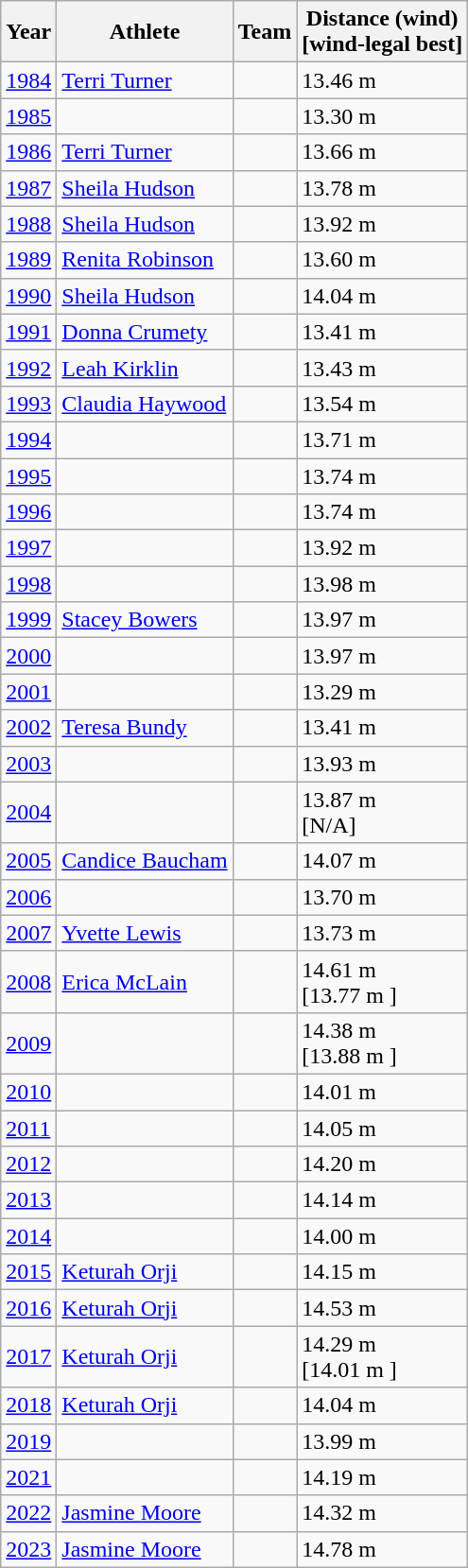<table class="wikitable sortable">
<tr>
<th>Year</th>
<th>Athlete</th>
<th>Team</th>
<th>Distance (wind)<br>[wind-legal best]</th>
</tr>
<tr>
<td><a href='#'>1984</a></td>
<td><a href='#'>Terri Turner</a></td>
<td></td>
<td>13.46 m </td>
</tr>
<tr>
<td><a href='#'>1985</a></td>
<td></td>
<td></td>
<td>13.30 m</td>
</tr>
<tr>
<td><a href='#'>1986</a></td>
<td><a href='#'>Terri Turner</a></td>
<td></td>
<td>13.66 m</td>
</tr>
<tr>
<td><a href='#'>1987</a></td>
<td><a href='#'>Sheila Hudson</a></td>
<td></td>
<td>13.78 m</td>
</tr>
<tr>
<td><a href='#'>1988</a></td>
<td><a href='#'>Sheila Hudson</a></td>
<td></td>
<td>13.92 m </td>
</tr>
<tr>
<td><a href='#'>1989</a></td>
<td><a href='#'>Renita Robinson</a></td>
<td></td>
<td>13.60 m  </td>
</tr>
<tr>
<td><a href='#'>1990</a></td>
<td><a href='#'>Sheila Hudson</a></td>
<td></td>
<td>14.04 m</td>
</tr>
<tr>
<td><a href='#'>1991</a></td>
<td><a href='#'>Donna Crumety</a></td>
<td></td>
<td>13.41 m </td>
</tr>
<tr>
<td><a href='#'>1992</a></td>
<td><a href='#'>Leah Kirklin</a></td>
<td></td>
<td>13.43 m</td>
</tr>
<tr>
<td><a href='#'>1993</a></td>
<td><a href='#'>Claudia Haywood</a></td>
<td></td>
<td>13.54 m </td>
</tr>
<tr>
<td><a href='#'>1994</a></td>
<td></td>
<td></td>
<td>13.71 m </td>
</tr>
<tr>
<td><a href='#'>1995</a></td>
<td></td>
<td></td>
<td>13.74 m </td>
</tr>
<tr>
<td><a href='#'>1996</a></td>
<td></td>
<td></td>
<td>13.74 m</td>
</tr>
<tr>
<td><a href='#'>1997</a></td>
<td></td>
<td></td>
<td>13.92 m </td>
</tr>
<tr>
<td><a href='#'>1998</a></td>
<td></td>
<td></td>
<td>13.98 m </td>
</tr>
<tr>
<td><a href='#'>1999</a></td>
<td><a href='#'>Stacey Bowers</a></td>
<td></td>
<td>13.97 m </td>
</tr>
<tr>
<td><a href='#'>2000</a></td>
<td></td>
<td></td>
<td>13.97 m </td>
</tr>
<tr>
<td><a href='#'>2001</a></td>
<td></td>
<td></td>
<td>13.29 m </td>
</tr>
<tr>
<td><a href='#'>2002</a></td>
<td><a href='#'>Teresa Bundy</a></td>
<td></td>
<td>13.41 m </td>
</tr>
<tr>
<td><a href='#'>2003</a></td>
<td></td>
<td></td>
<td>13.93 m </td>
</tr>
<tr>
<td><a href='#'>2004</a></td>
<td></td>
<td></td>
<td>13.87 m  <br>[N/A]</td>
</tr>
<tr>
<td><a href='#'>2005</a></td>
<td><a href='#'>Candice Baucham</a></td>
<td></td>
<td>14.07 m </td>
</tr>
<tr>
<td><a href='#'>2006</a></td>
<td></td>
<td></td>
<td>13.70 m </td>
</tr>
<tr>
<td><a href='#'>2007</a></td>
<td><a href='#'>Yvette Lewis</a></td>
<td></td>
<td>13.73 m </td>
</tr>
<tr>
<td><a href='#'>2008</a></td>
<td><a href='#'>Erica McLain</a></td>
<td></td>
<td>14.61 m  <br>[13.77 m ]</td>
</tr>
<tr>
<td><a href='#'>2009</a></td>
<td></td>
<td></td>
<td>14.38 m  <br>[13.88 m ]</td>
</tr>
<tr>
<td><a href='#'>2010</a></td>
<td></td>
<td></td>
<td>14.01 m </td>
</tr>
<tr>
<td><a href='#'>2011</a></td>
<td></td>
<td></td>
<td>14.05 m </td>
</tr>
<tr>
<td><a href='#'>2012</a></td>
<td></td>
<td></td>
<td>14.20 m </td>
</tr>
<tr>
<td><a href='#'>2013</a></td>
<td></td>
<td></td>
<td>14.14 m </td>
</tr>
<tr>
<td><a href='#'>2014</a></td>
<td></td>
<td></td>
<td>14.00 m </td>
</tr>
<tr>
<td><a href='#'>2015</a></td>
<td><a href='#'>Keturah Orji</a></td>
<td></td>
<td>14.15 m </td>
</tr>
<tr>
<td><a href='#'>2016</a></td>
<td><a href='#'>Keturah Orji</a></td>
<td></td>
<td>14.53 m </td>
</tr>
<tr>
<td><a href='#'>2017</a></td>
<td><a href='#'>Keturah Orji</a></td>
<td></td>
<td>14.29 m  <br>[14.01 m ]</td>
</tr>
<tr>
<td><a href='#'>2018</a></td>
<td><a href='#'>Keturah Orji</a></td>
<td></td>
<td>14.04 m </td>
</tr>
<tr>
<td><a href='#'>2019</a></td>
<td></td>
<td></td>
<td>13.99 m </td>
</tr>
<tr>
<td><a href='#'>2021</a></td>
<td></td>
<td></td>
<td>14.19 m </td>
</tr>
<tr>
<td><a href='#'>2022</a></td>
<td><a href='#'>Jasmine Moore</a></td>
<td></td>
<td>14.32 m </td>
</tr>
<tr>
<td><a href='#'>2023</a></td>
<td><a href='#'>Jasmine Moore</a></td>
<td></td>
<td>14.78 m </td>
</tr>
</table>
